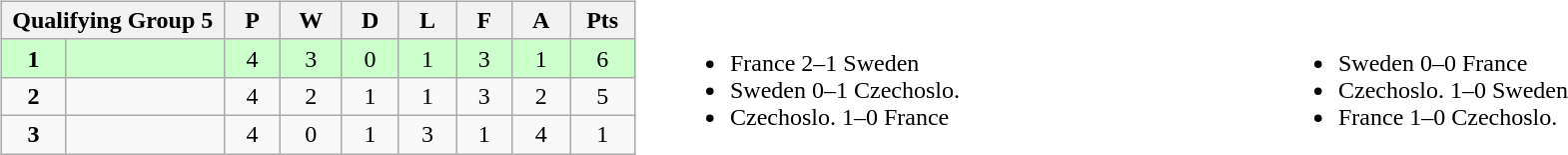<table width=100%>
<tr>
<td valign="top" width="440"><br><table class="wikitable">
<tr>
<th colspan="2">Qualifying Group 5</th>
<th rowspan="1">P</th>
<th rowspan="1">W</th>
<th colspan="1">D</th>
<th colspan="1">L</th>
<th colspan="1">F</th>
<th colspan="1">A</th>
<th colspan="1">Pts</th>
</tr>
<tr style="background:#ccffcc;">
<td align=center width="50"><strong>1</strong></td>
<td width="150"><strong></strong></td>
<td align=center width="50">4</td>
<td align=center width="50">3</td>
<td align=center width="50">0</td>
<td align=center width="50">1</td>
<td align=center width="50">3</td>
<td align=center width="50">1</td>
<td align=center width="50">6</td>
</tr>
<tr>
<td align=center><strong>2</strong></td>
<td></td>
<td align=center>4</td>
<td align=center>2</td>
<td align=center>1</td>
<td align=center>1</td>
<td align=center>3</td>
<td align=center>2</td>
<td align=center>5</td>
</tr>
<tr>
<td align=center><strong>3</strong></td>
<td></td>
<td align=center>4</td>
<td align=center>0</td>
<td align=center>1</td>
<td align=center>3</td>
<td align=center>1</td>
<td align=center>4</td>
<td align=center>1</td>
</tr>
</table>
</td>
<td valign="middle" align="center"><br><table width=100%>
<tr>
<td valign="middle" align=left width=50%><br><ul><li>France 2–1 Sweden</li><li>Sweden 0–1 Czechoslo.</li><li>Czechoslo. 1–0 France</li></ul></td>
<td valign="middle" align=left width=50%><br><ul><li>Sweden 0–0 France</li><li>Czechoslo. 1–0 Sweden</li><li>France 1–0 Czechoslo.</li></ul></td>
</tr>
</table>
</td>
</tr>
</table>
